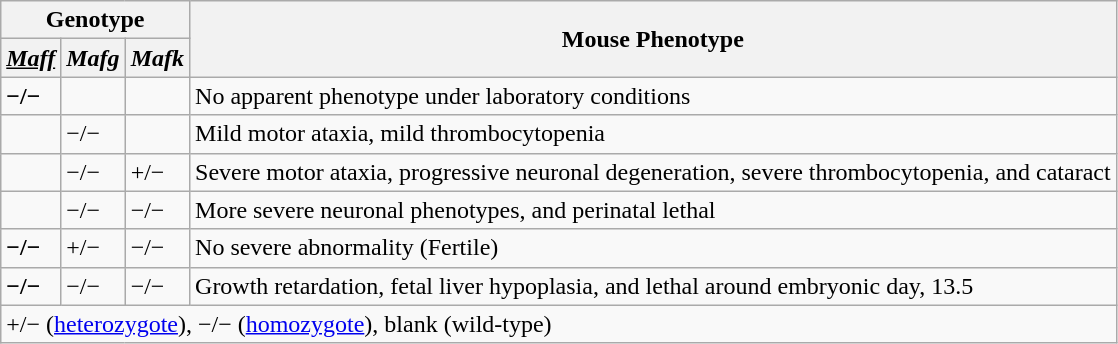<table class="wikitable">
<tr>
<th colspan="3">Genotype</th>
<th rowspan="2">Mouse Phenotype</th>
</tr>
<tr>
<th><em><u>Maff</u></em></th>
<th><em>Mafg</em></th>
<th><em>Mafk</em></th>
</tr>
<tr>
<td><strong>−/−</strong></td>
<td></td>
<td></td>
<td>No apparent phenotype under laboratory conditions </td>
</tr>
<tr>
<td></td>
<td>−/−</td>
<td></td>
<td>Mild motor ataxia, mild thrombocytopenia </td>
</tr>
<tr>
<td></td>
<td>−/−</td>
<td>+/−</td>
<td>Severe motor ataxia, progressive neuronal degeneration, severe thrombocytopenia, and cataract </td>
</tr>
<tr>
<td></td>
<td>−/−</td>
<td>−/−</td>
<td>More severe neuronal phenotypes, and perinatal lethal </td>
</tr>
<tr>
<td><strong>−/−</strong></td>
<td>+/−</td>
<td>−/−</td>
<td>No severe abnormality  (Fertile)</td>
</tr>
<tr>
<td><strong>−/−</strong></td>
<td>−/−</td>
<td>−/−</td>
<td>Growth retardation, fetal liver hypoplasia, and lethal around embryonic day, 13.5 </td>
</tr>
<tr>
<td colspan="4">+/− (<a href='#'>heterozygote</a>), −/− (<a href='#'>homozygote</a>), blank (wild-type)</td>
</tr>
</table>
